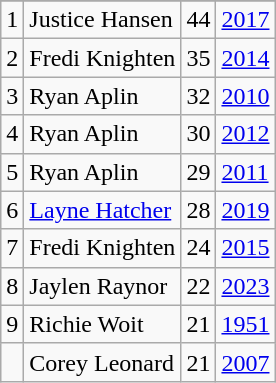<table class="wikitable">
<tr>
</tr>
<tr>
<td>1</td>
<td>Justice Hansen</td>
<td><abbr>44</abbr></td>
<td><a href='#'>2017</a></td>
</tr>
<tr>
<td>2</td>
<td>Fredi Knighten</td>
<td><abbr>35</abbr></td>
<td><a href='#'>2014</a></td>
</tr>
<tr>
<td>3</td>
<td>Ryan Aplin</td>
<td><abbr>32</abbr></td>
<td><a href='#'>2010</a></td>
</tr>
<tr>
<td>4</td>
<td>Ryan Aplin</td>
<td><abbr>30</abbr></td>
<td><a href='#'>2012</a></td>
</tr>
<tr>
<td>5</td>
<td>Ryan Aplin</td>
<td><abbr>29</abbr></td>
<td><a href='#'>2011</a></td>
</tr>
<tr>
<td>6</td>
<td><a href='#'>Layne Hatcher</a></td>
<td><abbr>28</abbr></td>
<td><a href='#'>2019</a></td>
</tr>
<tr>
<td>7</td>
<td>Fredi Knighten</td>
<td><abbr>24</abbr></td>
<td><a href='#'>2015</a></td>
</tr>
<tr>
<td>8</td>
<td>Jaylen Raynor</td>
<td><abbr>22</abbr></td>
<td><a href='#'>2023</a></td>
</tr>
<tr>
<td>9</td>
<td>Richie Woit</td>
<td><abbr>21</abbr></td>
<td><a href='#'>1951</a></td>
</tr>
<tr>
<td></td>
<td>Corey Leonard</td>
<td><abbr>21</abbr></td>
<td><a href='#'>2007</a></td>
</tr>
</table>
